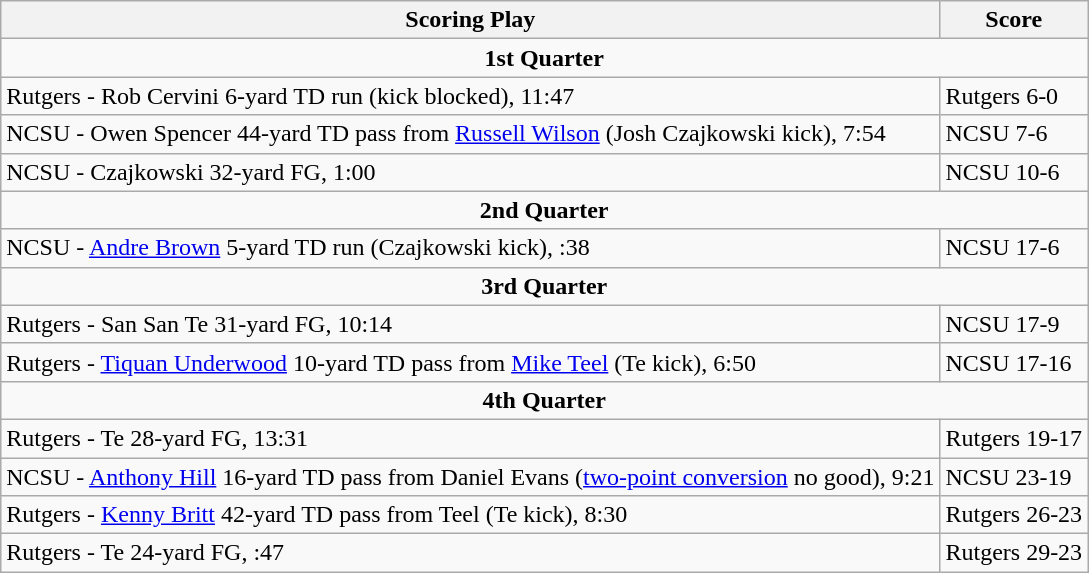<table class="wikitable">
<tr>
<th>Scoring Play</th>
<th>Score</th>
</tr>
<tr>
<td colspan="4" align="center"><strong>1st Quarter</strong></td>
</tr>
<tr>
<td>Rutgers - Rob Cervini 6-yard TD run (kick blocked), 11:47</td>
<td>Rutgers 6-0</td>
</tr>
<tr>
<td>NCSU - Owen Spencer 44-yard TD pass from <a href='#'>Russell Wilson</a> (Josh Czajkowski kick), 7:54</td>
<td>NCSU 7-6</td>
</tr>
<tr>
<td>NCSU - Czajkowski 32-yard FG, 1:00</td>
<td>NCSU 10-6</td>
</tr>
<tr>
<td colspan="4" align="center"><strong>2nd Quarter</strong></td>
</tr>
<tr>
<td>NCSU - <a href='#'>Andre Brown</a> 5-yard TD run (Czajkowski kick), :38</td>
<td>NCSU 17-6</td>
</tr>
<tr>
<td colspan="4" align="center"><strong>3rd Quarter</strong></td>
</tr>
<tr>
<td>Rutgers - San San Te 31-yard FG, 10:14</td>
<td>NCSU 17-9</td>
</tr>
<tr>
<td>Rutgers - <a href='#'>Tiquan Underwood</a> 10-yard TD pass from <a href='#'>Mike Teel</a> (Te kick), 6:50</td>
<td>NCSU 17-16</td>
</tr>
<tr>
<td colspan="4" align="center"><strong>4th Quarter</strong></td>
</tr>
<tr>
<td>Rutgers - Te 28-yard FG, 13:31</td>
<td>Rutgers 19-17</td>
</tr>
<tr>
<td>NCSU - <a href='#'>Anthony Hill</a> 16-yard TD pass from Daniel Evans (<a href='#'>two-point conversion</a> no good), 9:21</td>
<td>NCSU 23-19</td>
</tr>
<tr>
<td>Rutgers - <a href='#'>Kenny Britt</a> 42-yard TD pass from Teel (Te kick), 8:30</td>
<td>Rutgers 26-23</td>
</tr>
<tr>
<td>Rutgers - Te 24-yard FG, :47</td>
<td>Rutgers 29-23</td>
</tr>
</table>
